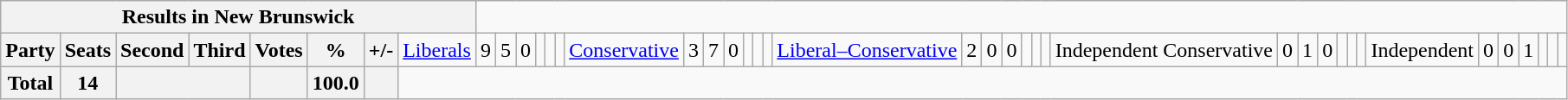<table class="wikitable">
<tr>
<th colspan=9>Results in New Brunswick</th>
</tr>
<tr>
<th colspan=2>Party</th>
<th>Seats</th>
<th>Second</th>
<th>Third</th>
<th>Votes</th>
<th>%</th>
<th>+/-<br></th>
<td><a href='#'>Liberals</a></td>
<td align="right">9</td>
<td align="right">5</td>
<td align="right">0</td>
<td align="right"></td>
<td align="right"></td>
<td align="right"><br></td>
<td><a href='#'>Conservative</a></td>
<td align="right">3</td>
<td align="right">7</td>
<td align="right">0</td>
<td align="right"></td>
<td align="right"></td>
<td align="right"><br></td>
<td><a href='#'>Liberal–Conservative</a></td>
<td align="right">2</td>
<td align="right">0</td>
<td align="right">0</td>
<td align="right"></td>
<td align="right"></td>
<td align="right"><br></td>
<td>Independent Conservative</td>
<td align="right">0</td>
<td align="right">1</td>
<td align="right">0</td>
<td align="right"></td>
<td align="right"></td>
<td align="right"><br></td>
<td>Independent</td>
<td align="right">0</td>
<td align="right">0</td>
<td align="right">1</td>
<td align="right"></td>
<td align="right"></td>
<td align="right"></td>
</tr>
<tr>
<th colspan="2">Total</th>
<th>14</th>
<th colspan="2"></th>
<th></th>
<th>100.0</th>
<th></th>
</tr>
</table>
